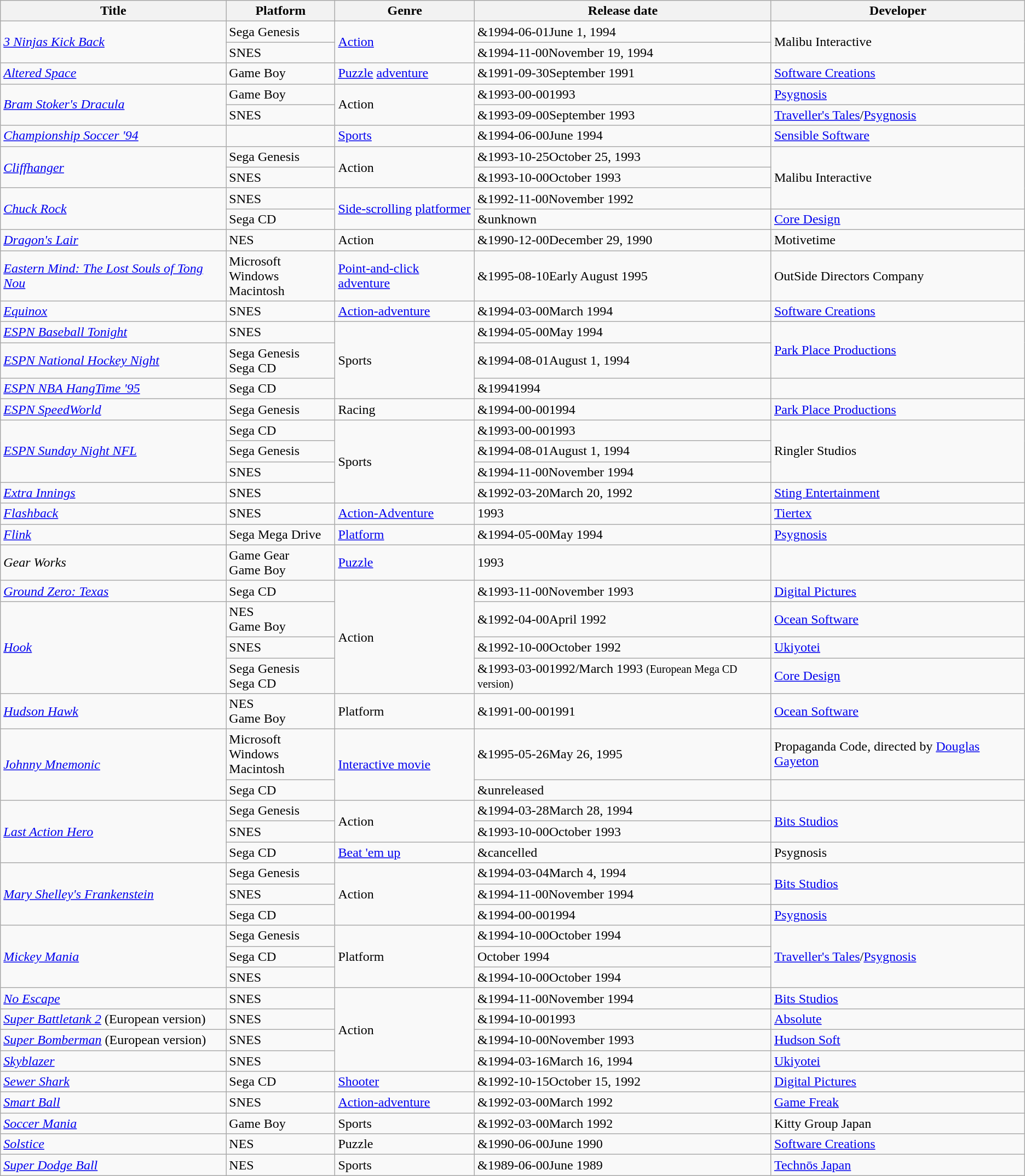<table class="wikitable sortable" width="auto">
<tr>
<th>Title</th>
<th>Platform</th>
<th>Genre</th>
<th>Release date</th>
<th>Developer</th>
</tr>
<tr>
<td rowspan="2"><em><a href='#'>3 Ninjas Kick Back</a></em></td>
<td>Sega Genesis</td>
<td rowspan="2"><a href='#'>Action</a></td>
<td><span>&1994-06-01</span>June 1, 1994</td>
<td rowspan="2">Malibu Interactive</td>
</tr>
<tr>
<td>SNES</td>
<td><span>&1994-11-00</span>November 19, 1994</td>
</tr>
<tr>
<td><em><a href='#'>Altered Space</a></em></td>
<td>Game Boy</td>
<td><a href='#'>Puzzle</a> <a href='#'>adventure</a></td>
<td><span>&1991-09-30</span>September 1991</td>
<td><a href='#'>Software Creations</a></td>
</tr>
<tr>
<td rowspan="2"><em><a href='#'>Bram Stoker's Dracula</a></em></td>
<td>Game Boy</td>
<td rowspan="2">Action</td>
<td><span>&1993-00-00</span>1993</td>
<td><a href='#'>Psygnosis</a></td>
</tr>
<tr>
<td>SNES</td>
<td><span>&1993-09-00</span>September 1993</td>
<td><a href='#'>Traveller's Tales</a>/<a href='#'>Psygnosis</a></td>
</tr>
<tr>
<td><em><a href='#'>Championship Soccer '94</a></em></td>
<td></td>
<td><a href='#'>Sports</a></td>
<td><span>&1994-06-00</span>June 1994</td>
<td><a href='#'>Sensible Software</a></td>
</tr>
<tr>
<td rowspan="2"><em><a href='#'>Cliffhanger</a></em></td>
<td>Sega Genesis</td>
<td rowspan="2">Action</td>
<td><span>&1993-10-25</span>October 25, 1993</td>
<td rowspan="3">Malibu Interactive</td>
</tr>
<tr>
<td>SNES</td>
<td><span>&1993-10-00</span>October 1993</td>
</tr>
<tr>
<td rowspan="2"><em><a href='#'>Chuck Rock</a></em></td>
<td>SNES</td>
<td rowspan="2"><a href='#'>Side-scrolling</a> <a href='#'>platformer</a></td>
<td><span>&1992-11-00</span>November 1992</td>
</tr>
<tr>
<td>Sega CD</td>
<td><span>&</span>unknown</td>
<td><a href='#'>Core Design</a></td>
</tr>
<tr>
<td><em><a href='#'>Dragon's Lair</a></em></td>
<td>NES</td>
<td>Action</td>
<td><span>&1990-12-00</span>December 29, 1990</td>
<td>Motivetime</td>
</tr>
<tr>
<td><em><a href='#'>Eastern Mind: The Lost Souls of Tong Nou</a></em></td>
<td>Microsoft Windows<br>Macintosh</td>
<td><a href='#'>Point-and-click adventure</a></td>
<td><span>&1995-08-10</span>Early August 1995</td>
<td>OutSide Directors Company</td>
</tr>
<tr>
<td><em><a href='#'>Equinox</a></em></td>
<td>SNES</td>
<td><a href='#'>Action-adventure</a></td>
<td><span>&1994-03-00</span>March 1994</td>
<td><a href='#'>Software Creations</a></td>
</tr>
<tr>
<td><em><a href='#'>ESPN Baseball Tonight</a></em></td>
<td>SNES</td>
<td rowspan="3">Sports</td>
<td><span>&1994-05-00</span>May 1994</td>
<td rowspan="2"><a href='#'>Park Place Productions</a></td>
</tr>
<tr>
<td><em><a href='#'>ESPN National Hockey Night</a></em></td>
<td>Sega Genesis<br>Sega CD</td>
<td><span>&1994-08-01</span>August 1, 1994</td>
</tr>
<tr>
<td><em><a href='#'>ESPN NBA HangTime '95</a></em></td>
<td>Sega CD</td>
<td><span>&1994</span>1994</td>
<td></td>
</tr>
<tr>
<td><em><a href='#'>ESPN SpeedWorld</a></em></td>
<td>Sega Genesis</td>
<td>Racing</td>
<td><span>&1994-00-00</span>1994</td>
<td><a href='#'>Park Place Productions</a></td>
</tr>
<tr>
<td rowspan="3"><em><a href='#'>ESPN Sunday Night NFL</a></em></td>
<td>Sega CD</td>
<td rowspan="4">Sports</td>
<td><span>&1993-00-00</span>1993</td>
<td rowspan="3">Ringler Studios</td>
</tr>
<tr>
<td>Sega Genesis</td>
<td><span>&1994-08-01</span>August 1, 1994</td>
</tr>
<tr>
<td>SNES</td>
<td><span>&1994-11-00</span>November 1994</td>
</tr>
<tr>
<td><em><a href='#'>Extra Innings</a></em></td>
<td>SNES</td>
<td><span>&1992-03-20</span>March 20, 1992</td>
<td><a href='#'>Sting Entertainment</a></td>
</tr>
<tr>
<td><em><a href='#'>Flashback</a></em></td>
<td>SNES</td>
<td><a href='#'>Action-Adventure</a></td>
<td>1993</td>
<td><a href='#'>Tiertex</a></td>
</tr>
<tr>
<td><em><a href='#'>Flink</a></em></td>
<td>Sega Mega Drive</td>
<td><a href='#'>Platform</a></td>
<td><span>&1994-05-00</span>May 1994</td>
<td><a href='#'>Psygnosis</a></td>
</tr>
<tr>
<td><em>Gear Works</em></td>
<td>Game Gear<br>Game Boy</td>
<td><a href='#'>Puzzle</a></td>
<td>1993</td>
<td></td>
</tr>
<tr>
<td><em><a href='#'>Ground Zero: Texas</a></em></td>
<td>Sega CD</td>
<td rowspan="4">Action</td>
<td><span>&1993-11-00</span>November 1993</td>
<td><a href='#'>Digital Pictures</a></td>
</tr>
<tr>
<td rowspan="3"><em><a href='#'>Hook</a></em></td>
<td>NES<br>Game Boy</td>
<td><span>&1992-04-00</span>April 1992</td>
<td><a href='#'>Ocean Software</a></td>
</tr>
<tr>
<td>SNES</td>
<td><span>&1992-10-00</span>October 1992</td>
<td><a href='#'>Ukiyotei</a></td>
</tr>
<tr>
<td>Sega Genesis<br>Sega CD</td>
<td><span>&1993-03-00</span>1992/March 1993 <small>(European Mega CD version)</small></td>
<td><a href='#'>Core Design</a></td>
</tr>
<tr>
<td><em><a href='#'>Hudson Hawk</a></em></td>
<td>NES<br>Game Boy</td>
<td>Platform</td>
<td><span>&1991-00-00</span>1991</td>
<td><a href='#'>Ocean Software</a></td>
</tr>
<tr>
<td rowspan="2"><em><a href='#'>Johnny Mnemonic</a></em></td>
<td>Microsoft Windows<br>Macintosh</td>
<td rowspan="2"><a href='#'>Interactive movie</a></td>
<td><span>&1995-05-26</span>May 26, 1995</td>
<td>Propaganda Code, directed by <a href='#'>Douglas Gayeton</a></td>
</tr>
<tr>
<td>Sega CD</td>
<td><span>&</span>unreleased</td>
</tr>
<tr>
<td rowspan="3"><em><a href='#'>Last Action Hero</a></em></td>
<td>Sega Genesis</td>
<td rowspan="2">Action</td>
<td><span>&1994-03-28</span>March 28, 1994</td>
<td rowspan="2"><a href='#'>Bits Studios</a></td>
</tr>
<tr>
<td>SNES</td>
<td><span>&1993-10-00</span>October 1993</td>
</tr>
<tr>
<td>Sega CD</td>
<td><a href='#'>Beat 'em up</a></td>
<td><span>&</span>cancelled</td>
<td>Psygnosis</td>
</tr>
<tr>
<td rowspan="3"><em><a href='#'>Mary Shelley's Frankenstein</a></em></td>
<td>Sega Genesis</td>
<td rowspan="3">Action</td>
<td><span>&1994-03-04</span>March 4, 1994</td>
<td rowspan="2"><a href='#'>Bits Studios</a></td>
</tr>
<tr>
<td>SNES</td>
<td><span>&1994-11-00</span>November 1994</td>
</tr>
<tr>
<td>Sega CD</td>
<td><span>&1994-00-00</span>1994</td>
<td><a href='#'>Psygnosis</a></td>
</tr>
<tr>
<td rowspan="3"><em><a href='#'>Mickey Mania</a></em></td>
<td>Sega Genesis</td>
<td rowspan="3">Platform</td>
<td><span>&1994-10-00</span>October 1994</td>
<td rowspan="3"><a href='#'>Traveller's Tales</a>/<a href='#'>Psygnosis</a></td>
</tr>
<tr>
<td>Sega CD</td>
<td>October 1994</td>
</tr>
<tr>
<td>SNES</td>
<td><span>&1994-10-00</span>October 1994</td>
</tr>
<tr>
<td><em><a href='#'>No Escape</a></em></td>
<td>SNES</td>
<td rowspan="4">Action</td>
<td><span>&1994-11-00</span>November 1994</td>
<td><a href='#'>Bits Studios</a></td>
</tr>
<tr>
<td><em><a href='#'>Super Battletank 2</a></em> (European version)</td>
<td>SNES</td>
<td><span>&1994-10-00</span>1993</td>
<td><a href='#'>Absolute</a></td>
</tr>
<tr>
<td><em><a href='#'>Super Bomberman</a></em> (European version)</td>
<td>SNES</td>
<td><span>&1994-10-00</span>November 1993</td>
<td><a href='#'>Hudson Soft</a></td>
</tr>
<tr>
<td><em><a href='#'>Skyblazer</a></em></td>
<td>SNES</td>
<td><span>&1994-03-16</span>March 16, 1994</td>
<td><a href='#'>Ukiyotei</a></td>
</tr>
<tr>
<td><em><a href='#'>Sewer Shark</a></em></td>
<td>Sega CD</td>
<td><a href='#'>Shooter</a></td>
<td><span>&1992-10-15</span>October 15, 1992</td>
<td><a href='#'>Digital Pictures</a></td>
</tr>
<tr>
<td><em><a href='#'>Smart Ball</a></em></td>
<td>SNES</td>
<td><a href='#'>Action-adventure</a></td>
<td><span>&1992-03-00</span>March 1992</td>
<td><a href='#'>Game Freak</a></td>
</tr>
<tr>
<td><em><a href='#'>Soccer Mania</a></em></td>
<td>Game Boy</td>
<td>Sports</td>
<td><span>&1992-03-00</span>March 1992</td>
<td>Kitty Group Japan</td>
</tr>
<tr>
<td><em><a href='#'>Solstice</a></em></td>
<td>NES</td>
<td>Puzzle</td>
<td><span>&1990-06-00</span>June 1990</td>
<td><a href='#'>Software Creations</a></td>
</tr>
<tr>
<td><em><a href='#'>Super Dodge Ball</a></em></td>
<td>NES</td>
<td>Sports</td>
<td><span>&1989-06-00</span>June 1989</td>
<td><a href='#'>Technōs Japan</a></td>
</tr>
</table>
